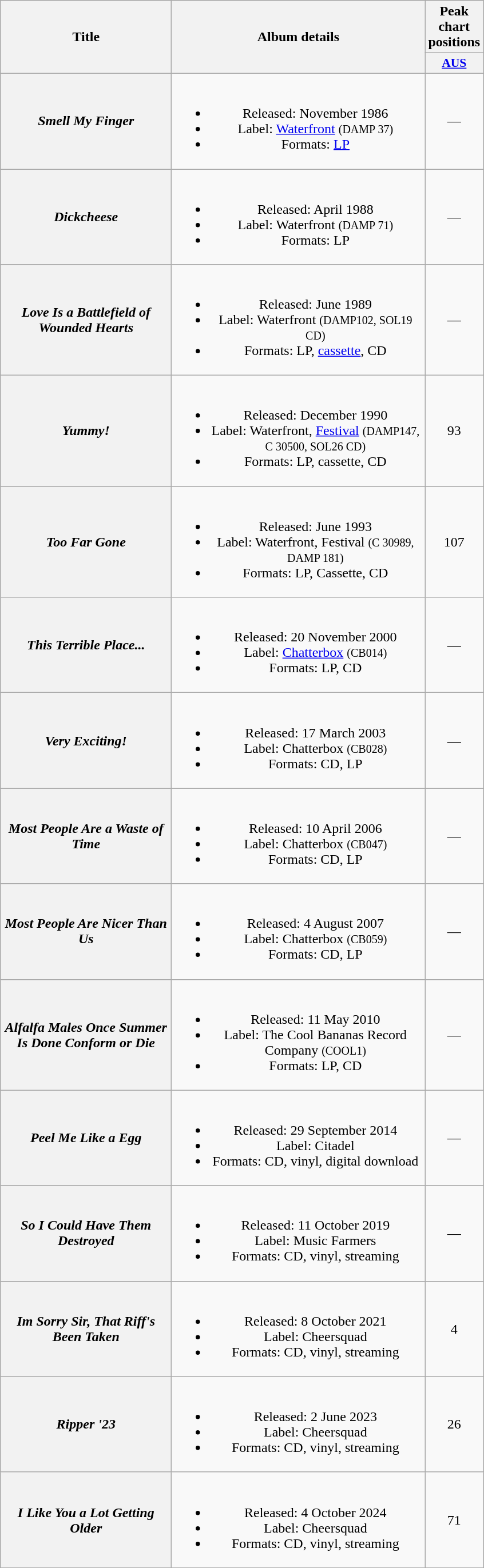<table class="wikitable plainrowheaders" style="text-align:center;">
<tr>
<th scope="col" rowspan="2" style="width:12em;">Title</th>
<th scope="col" rowspan="2" style="width:18em;">Album details</th>
<th scope="col" colspan="1">Peak chart positions</th>
</tr>
<tr>
<th scope="col" style="width:3.5em;font-size:90%;"><a href='#'>AUS</a><br></th>
</tr>
<tr>
<th scope="row"><em>Smell My Finger</em></th>
<td><br><ul><li>Released: November 1986</li><li>Label: <a href='#'>Waterfront</a> <small>(DAMP 37)</small></li><li>Formats: <a href='#'>LP</a></li></ul></td>
<td>—</td>
</tr>
<tr>
<th scope="row"><em>Dickcheese</em></th>
<td><br><ul><li>Released: April 1988</li><li>Label: Waterfront <small>(DAMP 71)</small></li><li>Formats: LP</li></ul></td>
<td>—</td>
</tr>
<tr>
<th scope="row"><em>Love Is a Battlefield of Wounded Hearts</em></th>
<td><br><ul><li>Released: June 1989</li><li>Label: Waterfront <small>(DAMP102, SOL19 CD)</small></li><li>Formats: LP, <a href='#'>cassette</a>, CD</li></ul></td>
<td>—</td>
</tr>
<tr>
<th scope="row"><em>Yummy!</em></th>
<td><br><ul><li>Released: December 1990</li><li>Label: Waterfront, <a href='#'>Festival</a> <small>(DAMP147, C 30500, SOL26 CD)</small></li><li>Formats: LP, cassette, CD</li></ul></td>
<td>93</td>
</tr>
<tr>
<th scope="row"><em>Too Far Gone</em></th>
<td><br><ul><li>Released: June 1993</li><li>Label: Waterfront, Festival <small>(C 30989, DAMP 181)</small></li><li>Formats: LP, Cassette, CD</li></ul></td>
<td>107</td>
</tr>
<tr>
<th scope="row"><em>This Terrible Place...</em></th>
<td><br><ul><li>Released: 20 November 2000</li><li>Label: <a href='#'>Chatterbox</a> <small>(CB014)</small></li><li>Formats: LP, CD</li></ul></td>
<td>—</td>
</tr>
<tr>
<th scope="row"><em>Very Exciting!</em></th>
<td><br><ul><li>Released: 17 March 2003</li><li>Label: Chatterbox <small>(CB028)</small></li><li>Formats: CD, LP</li></ul></td>
<td>—</td>
</tr>
<tr>
<th scope="row"><em>Most People Are a Waste of Time</em></th>
<td><br><ul><li>Released: 10 April 2006</li><li>Label: Chatterbox <small>(CB047)</small></li><li>Formats: CD, LP</li></ul></td>
<td>—</td>
</tr>
<tr>
<th scope="row"><em>Most People Are Nicer Than Us</em></th>
<td><br><ul><li>Released: 4 August 2007</li><li>Label: Chatterbox <small>(CB059)</small></li><li>Formats: CD, LP</li></ul></td>
<td>—</td>
</tr>
<tr>
<th scope="row"><em>Alfalfa Males Once Summer Is Done Conform or Die</em></th>
<td><br><ul><li>Released: 11 May 2010</li><li>Label: The Cool Bananas Record Company <small>(COOL1)</small></li><li>Formats: LP, CD</li></ul></td>
<td>—</td>
</tr>
<tr>
<th scope="row"><em>Peel Me Like a Egg</em></th>
<td><br><ul><li>Released: 29 September 2014</li><li>Label: Citadel</li><li>Formats: CD, vinyl, digital download</li></ul></td>
<td>—</td>
</tr>
<tr>
<th scope="row"><em>So I Could Have Them Destroyed</em></th>
<td><br><ul><li>Released: 11 October 2019</li><li>Label: Music Farmers</li><li>Formats: CD, vinyl, streaming</li></ul></td>
<td>—</td>
</tr>
<tr>
<th scope="row"><em>Im Sorry Sir, That Riff's Been Taken</em></th>
<td><br><ul><li>Released: 8 October 2021</li><li>Label: Cheersquad</li><li>Formats: CD, vinyl, streaming</li></ul></td>
<td>4</td>
</tr>
<tr>
<th scope="row"><em>Ripper '23</em></th>
<td><br><ul><li>Released: 2 June 2023</li><li>Label: Cheersquad</li><li>Formats: CD, vinyl, streaming</li></ul></td>
<td>26</td>
</tr>
<tr>
<th scope="row"><em>I Like You a Lot Getting Older</em></th>
<td><br><ul><li>Released: 4 October 2024</li><li>Label: Cheersquad</li><li>Formats: CD, vinyl, streaming</li></ul></td>
<td>71</td>
</tr>
</table>
